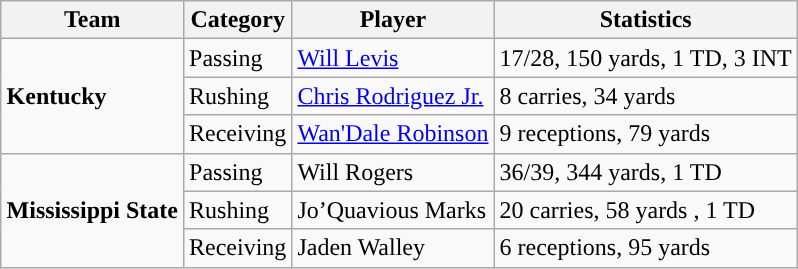<table class="wikitable" style="float: right;">
<tr>
<th>Team</th>
<th>Category</th>
<th>Player</th>
<th>Statistics</th>
</tr>
<tr>
<td rowspan=3><strong>Kentucky</strong></td>
<td>Passing</td>
<td><a href='#'>Will Levis</a></td>
<td>17/28, 150 yards, 1 TD, 3 INT</td>
</tr>
<tr>
<td>Rushing</td>
<td><a href='#'>Chris Rodriguez Jr.</a></td>
<td>8 carries, 34 yards</td>
</tr>
<tr>
<td>Receiving</td>
<td><a href='#'>Wan'Dale Robinson</a></td>
<td>9 receptions, 79 yards</td>
</tr>
<tr>
<td rowspan=3><strong>Mississippi State</strong></td>
<td>Passing</td>
<td>Will Rogers</td>
<td>36/39, 344 yards, 1 TD</td>
</tr>
<tr>
<td>Rushing</td>
<td>Jo’Quavious Marks</td>
<td>20 carries, 58 yards , 1 TD</td>
</tr>
<tr>
<td>Receiving</td>
<td>Jaden Walley</td>
<td>6 receptions, 95 yards</td>
</tr>
</table>
